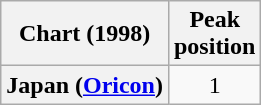<table class="wikitable plainrowheaders" style="text-align:center">
<tr>
<th scope="col">Chart (1998)</th>
<th scope="col">Peak<br>position</th>
</tr>
<tr>
<th scope="row">Japan (<a href='#'>Oricon</a>)</th>
<td>1</td>
</tr>
</table>
